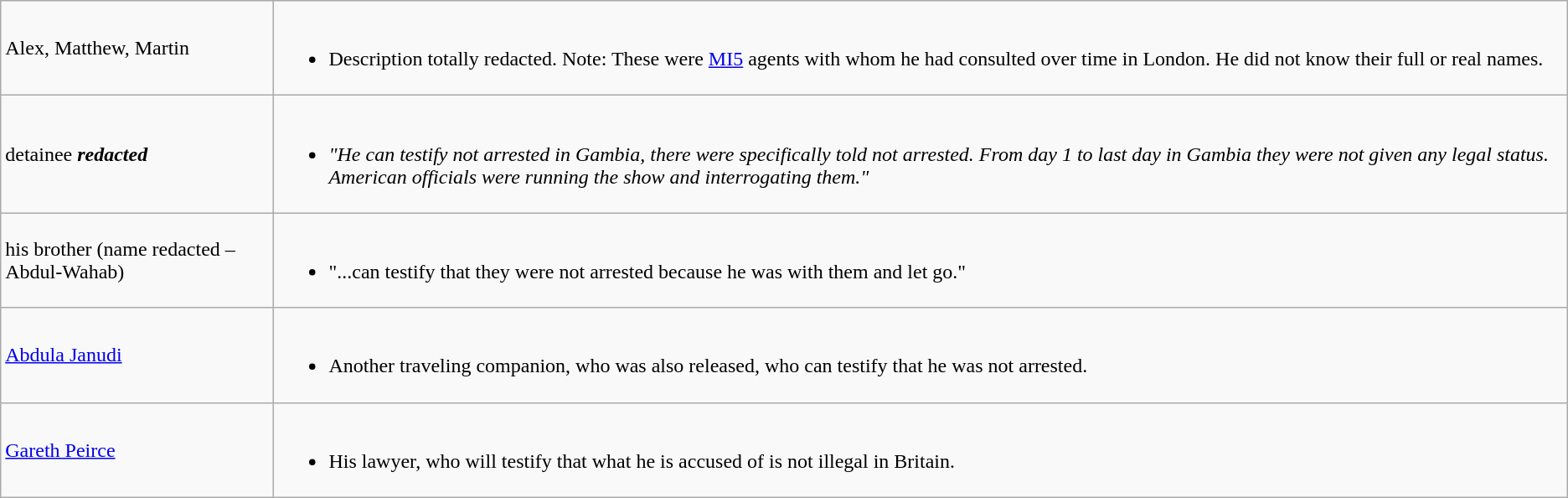<table class="wikitable">
<tr>
<td>Alex, Matthew, Martin</td>
<td><br><ul><li>Description totally redacted. Note: These were <a href='#'>MI5</a> agents with whom he had consulted over time in London. He did not know their full or real names.</li></ul></td>
</tr>
<tr>
<td>detainee <strong><em>redacted</em></strong></td>
<td><br><ul><li><em>"He can testify not arrested in Gambia, there were specifically told not arrested. From day 1 to last day in Gambia they were not given any legal status. American officials were running the show and interrogating them."</li></ul></td>
</tr>
<tr>
<td>his brother (name redacted – Abdul-Wahab)</td>
<td><br><ul><li>"...can testify that they were not arrested because he was with them and let go."</li></ul></td>
</tr>
<tr>
<td><a href='#'>Abdula Janudi</a></td>
<td><br><ul><li>Another traveling companion, who was also released, who can testify that he was not arrested.</li></ul></td>
</tr>
<tr>
<td><a href='#'>Gareth Peirce</a></td>
<td><br><ul><li>His lawyer, who will testify that what he is accused of is not illegal in Britain.</li></ul></td>
</tr>
</table>
